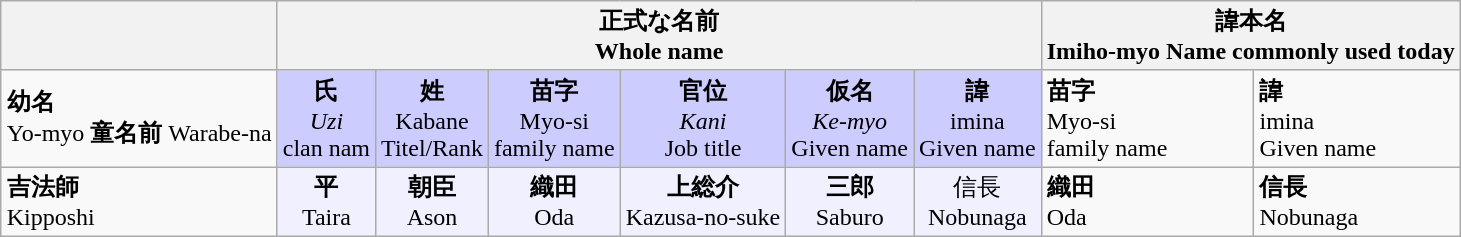<table class="wikitable" align="right">
<tr>
<th></th>
<th colspan="6" align="center" bgcolor="#f0f0ff">正式な名前<br>Whole name</th>
<th colspan="2">諱本名<br>Imiho-myo
Name commonly used today</th>
</tr>
<tr>
<td><strong>幼名</strong><br>Yo-myo
<strong>童名前</strong>
Warabe-na</td>
<td align="center" bgcolor="#ccccff"><strong>氏</strong><br><em>Uzi</em><br>clan nam</td>
<td align="center" bgcolor="#ccccff"><strong>姓</strong><br>Kabane<br>Titel/Rank</td>
<td align="center" bgcolor="#ccccff"><strong>苗字</strong><br>Myo-si<br>family name</td>
<td align="center" bgcolor="#ccccff"><strong>官位</strong><br><em>Kani</em><br>Job title</td>
<td align="center" bgcolor="#ccccff"><strong>仮名</strong><br><em>Ke-myo</em><br>Given name</td>
<td align="center" bgcolor="#ccccff"><strong>諱</strong><br>imina<br>Given name</td>
<td><strong>苗字</strong><br>Myo-si<br>family name</td>
<td><strong>諱</strong><br>imina<br>Given name</td>
</tr>
<tr>
<td><strong>吉法師</strong><br>Kipposhi</td>
<td align="center" bgcolor="#f0f0ff"><strong>平</strong><br>Taira</td>
<td align="center" bgcolor="#f0f0ff"><strong>朝臣</strong><br>Ason</td>
<td align="center" bgcolor="#f0f0ff"><strong>織田</strong><br>Oda</td>
<td align="center" bgcolor="#f0f0ff"><strong>上総介</strong><br>Kazusa-no-suke</td>
<td align="center" bgcolor="#f0f0ff"><strong>三郎</strong><br>Saburo</td>
<td align="center" bgcolor="#f0f0ff">信長<br>Nobunaga</td>
<td><strong>織田</strong><br>Oda</td>
<td><strong>信長</strong><br>Nobunaga</td>
</tr>
</table>
